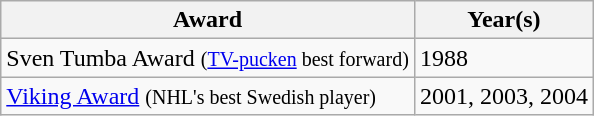<table class="wikitable">
<tr>
<th>Award</th>
<th>Year(s)</th>
</tr>
<tr>
<td>Sven Tumba Award <small>(<a href='#'>TV-pucken</a> best forward)</small></td>
<td>1988</td>
</tr>
<tr>
<td><a href='#'>Viking Award</a> <small>(NHL's best Swedish player)</small></td>
<td>2001, 2003, 2004</td>
</tr>
</table>
